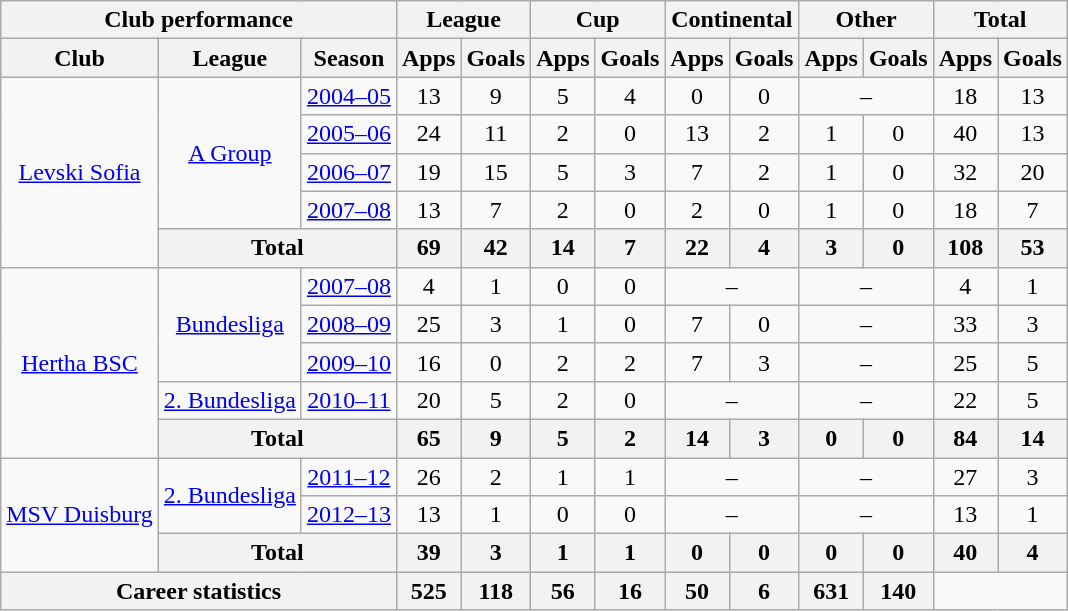<table class="wikitable" style="text-align: center">
<tr>
<th Colspan="3">Club performance</th>
<th Colspan="2">League</th>
<th Colspan="2">Cup</th>
<th Colspan="2">Continental</th>
<th Colspan="2">Other</th>
<th Colspan="3">Total</th>
</tr>
<tr>
<th>Club</th>
<th>League</th>
<th>Season</th>
<th>Apps</th>
<th>Goals</th>
<th>Apps</th>
<th>Goals</th>
<th>Apps</th>
<th>Goals</th>
<th>Apps</th>
<th>Goals</th>
<th>Apps</th>
<th>Goals</th>
</tr>
<tr>
<td rowspan="5" valign="center"><a href='#'>Levski Sofia</a></td>
<td rowspan="4"><a href='#'>A Group</a></td>
<td><a href='#'>2004–05</a></td>
<td>13</td>
<td>9</td>
<td>5</td>
<td>4</td>
<td>0</td>
<td>0</td>
<td colspan="2">–</td>
<td>18</td>
<td>13</td>
</tr>
<tr>
<td><a href='#'>2005–06</a></td>
<td>24</td>
<td>11</td>
<td>2</td>
<td>0</td>
<td>13</td>
<td>2</td>
<td>1</td>
<td>0</td>
<td>40</td>
<td>13</td>
</tr>
<tr>
<td><a href='#'>2006–07</a></td>
<td>19</td>
<td>15</td>
<td>5</td>
<td>3</td>
<td>7</td>
<td>2</td>
<td>1</td>
<td>0</td>
<td>32</td>
<td>20</td>
</tr>
<tr>
<td><a href='#'>2007–08</a></td>
<td>13</td>
<td>7</td>
<td>2</td>
<td>0</td>
<td>2</td>
<td>0</td>
<td>1</td>
<td>0</td>
<td>18</td>
<td>7</td>
</tr>
<tr>
<th colspan=2>Total</th>
<th>69</th>
<th>42</th>
<th>14</th>
<th>7</th>
<th>22</th>
<th>4</th>
<th>3</th>
<th>0</th>
<th>108</th>
<th>53</th>
</tr>
<tr>
<td rowspan="5" valign="center"><a href='#'>Hertha BSC</a></td>
<td rowspan="3"><a href='#'>Bundesliga</a></td>
<td><a href='#'>2007–08</a></td>
<td>4</td>
<td>1</td>
<td>0</td>
<td>0</td>
<td colspan="2">–</td>
<td colspan="2">–</td>
<td>4</td>
<td>1</td>
</tr>
<tr>
<td><a href='#'>2008–09</a></td>
<td>25</td>
<td>3</td>
<td>1</td>
<td>0</td>
<td>7</td>
<td>0</td>
<td colspan="2">–</td>
<td>33</td>
<td>3</td>
</tr>
<tr>
<td><a href='#'>2009–10</a></td>
<td>16</td>
<td>0</td>
<td>2</td>
<td>2</td>
<td>7</td>
<td>3</td>
<td colspan="2">–</td>
<td>25</td>
<td>5</td>
</tr>
<tr>
<td rowspan="1"><a href='#'>2. Bundesliga</a></td>
<td><a href='#'>2010–11</a></td>
<td>20</td>
<td>5</td>
<td>2</td>
<td>0</td>
<td colspan="2">–</td>
<td colspan="2">–</td>
<td>22</td>
<td>5</td>
</tr>
<tr>
<th colspan=2>Total</th>
<th>65</th>
<th>9</th>
<th>5</th>
<th>2</th>
<th>14</th>
<th>3</th>
<th>0</th>
<th>0</th>
<th>84</th>
<th>14</th>
</tr>
<tr>
<td rowspan="3" valign="center"><a href='#'>MSV Duisburg</a></td>
<td rowspan="2"><a href='#'>2. Bundesliga</a></td>
<td><a href='#'>2011–12</a></td>
<td>26</td>
<td>2</td>
<td>1</td>
<td>1</td>
<td colspan="2">–</td>
<td colspan="2">–</td>
<td>27</td>
<td>3</td>
</tr>
<tr>
<td><a href='#'>2012–13</a></td>
<td>13</td>
<td>1</td>
<td>0</td>
<td>0</td>
<td colspan="2">–</td>
<td colspan="2">–</td>
<td>13</td>
<td>1</td>
</tr>
<tr>
<th colspan=2>Total</th>
<th>39</th>
<th>3</th>
<th>1</th>
<th>1</th>
<th>0</th>
<th>0</th>
<th>0</th>
<th>0</th>
<th>40</th>
<th>4</th>
</tr>
<tr>
<th colspan="3">Career statistics</th>
<th>525</th>
<th>118</th>
<th>56</th>
<th>16</th>
<th>50</th>
<th>6</th>
<th>631</th>
<th>140</th>
</tr>
</table>
